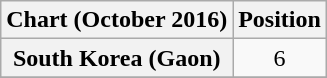<table class="wikitable plainrowheaders" style="text-align:center;">
<tr>
<th scope="col">Chart (October 2016)</th>
<th scope="col">Position</th>
</tr>
<tr>
<th scope="row">South Korea (Gaon)</th>
<td>6</td>
</tr>
<tr>
</tr>
</table>
